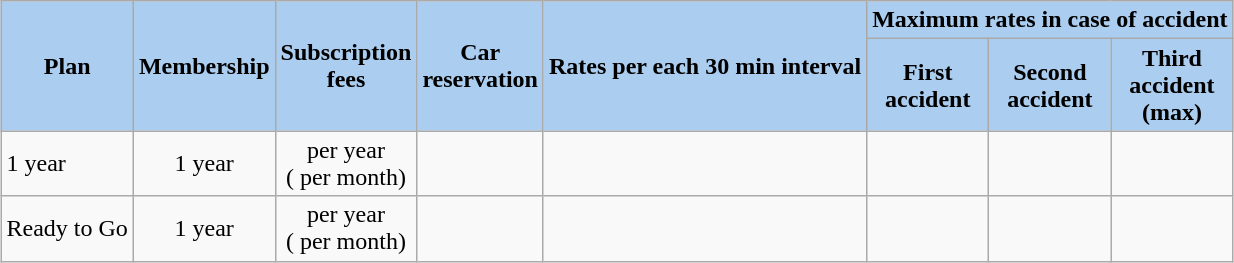<table class="wikitable" style="margin: 1em auto 1em auto">
<tr align="center">
<th rowspan="2" style="background:#abcdef;">Plan</th>
<th rowspan="2" style="background:#abcdef;">Membership</th>
<th rowspan="2" style="background:#abcdef;">Subscription<br> fees</th>
<th rowspan="2" style="background:#abcdef;">Car<br>reservation</th>
<th rowspan="2" style="background:#abcdef;">Rates per each 30 min interval</th>
<th colspan="3" style="background:#abcdef;">Maximum rates in case of accident</th>
</tr>
<tr>
<th style="background:#abcdef;">First<br>accident</th>
<th style="background:#abcdef;">Second<br>accident</th>
<th style="background:#abcdef;">Third<br>accident<br>(max)</th>
</tr>
<tr align="center">
<td align="left">1 year</td>
<td>1 year</td>
<td> per year<br>( per month)</td>
<td></td>
<td></td>
<td></td>
<td></td>
<td></td>
</tr>
<tr align="center">
<td align="left">Ready to Go</td>
<td>1 year</td>
<td> per year<br>( per month)</td>
<td></td>
<td></td>
<td></td>
<td></td>
<td></td>
</tr>
</table>
